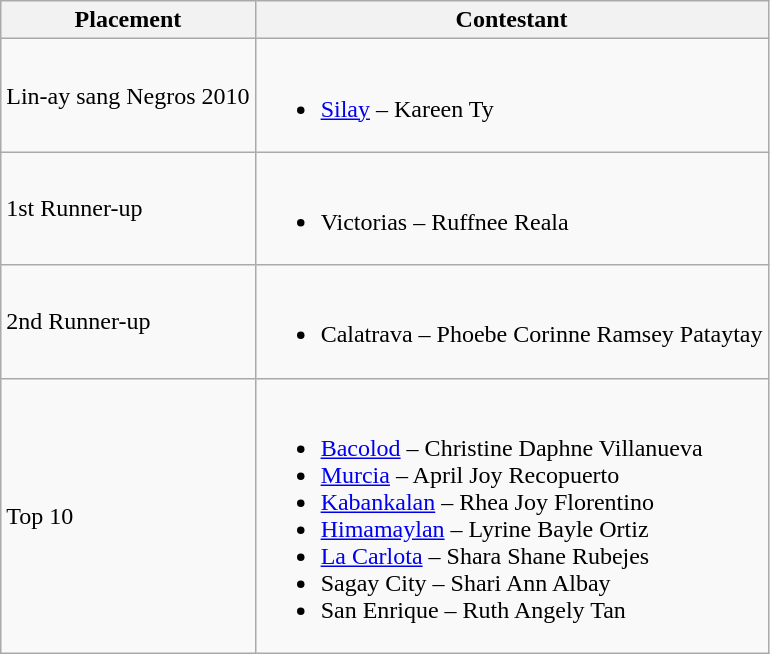<table class="wikitable">
<tr>
<th>Placement</th>
<th>Contestant</th>
</tr>
<tr>
<td>Lin-ay sang Negros 2010</td>
<td><br><ul><li><a href='#'>Silay</a> – Kareen Ty</li></ul></td>
</tr>
<tr>
<td>1st Runner-up</td>
<td><br><ul><li>Victorias – Ruffnee Reala</li></ul></td>
</tr>
<tr>
<td>2nd Runner-up</td>
<td><br><ul><li>Calatrava – Phoebe Corinne Ramsey Pataytay</li></ul></td>
</tr>
<tr>
<td rowspan="7">Top 10</td>
<td><br><ul><li><a href='#'>Bacolod</a> – Christine Daphne Villanueva</li><li><a href='#'>Murcia</a> – April Joy Recopuerto</li><li><a href='#'>Kabankalan</a> – Rhea Joy Florentino</li><li><a href='#'>Himamaylan</a> – Lyrine Bayle Ortiz</li><li><a href='#'>La Carlota</a> – Shara Shane Rubejes</li><li>Sagay City – Shari Ann Albay</li><li>San Enrique – Ruth Angely Tan</li></ul></td>
</tr>
</table>
